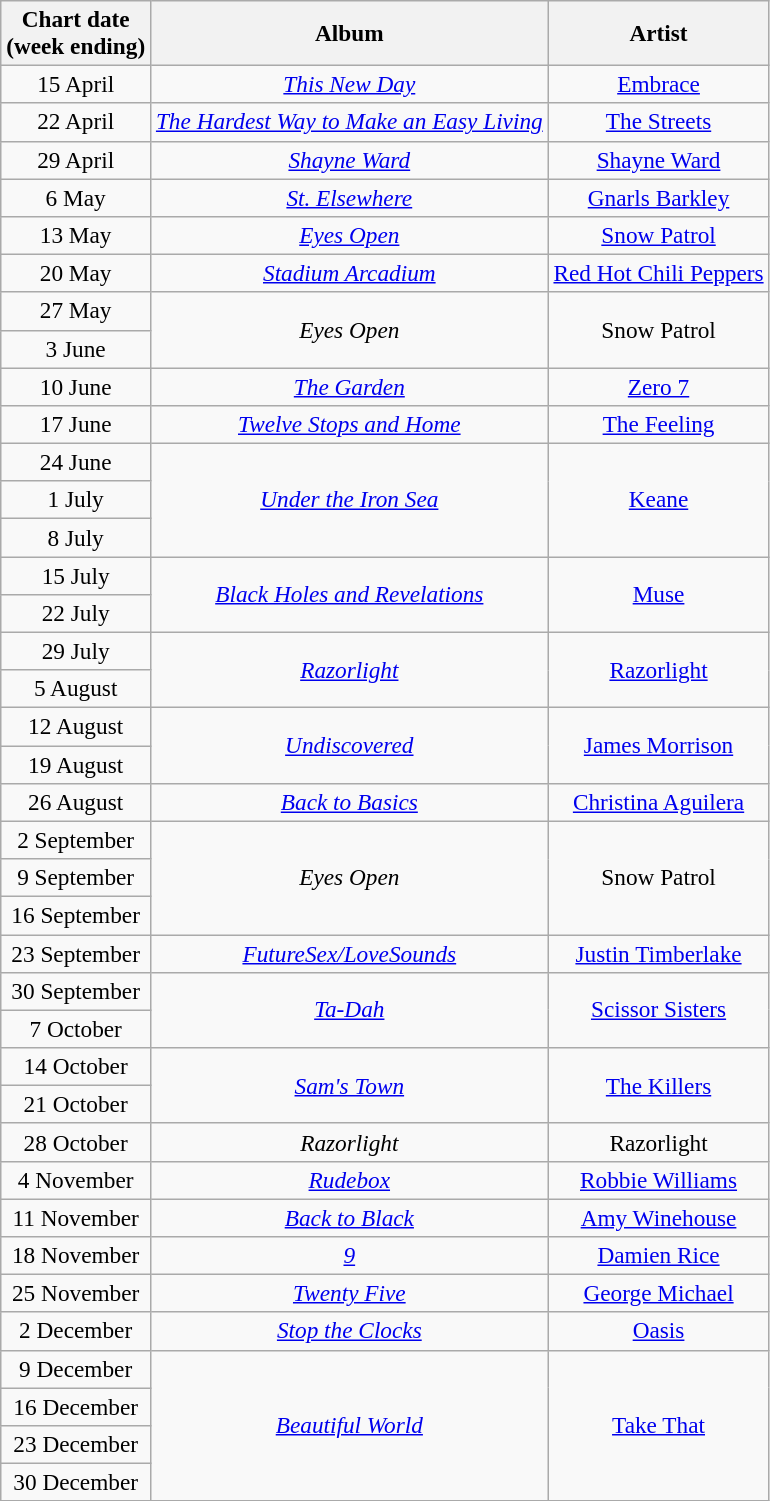<table class="wikitable plainrowheaders" style="font-size:97%; text-align:center;">
<tr>
<th>Chart date<br>(week ending)</th>
<th>Album</th>
<th>Artist</th>
</tr>
<tr>
<td>15 April</td>
<td><em><a href='#'>This New Day</a></em></td>
<td><a href='#'>Embrace</a></td>
</tr>
<tr>
<td>22 April</td>
<td><em><a href='#'>The Hardest Way to Make an Easy Living</a></em></td>
<td><a href='#'>The Streets</a></td>
</tr>
<tr>
<td>29 April</td>
<td><em><a href='#'>Shayne Ward</a></em></td>
<td><a href='#'>Shayne Ward</a></td>
</tr>
<tr>
<td>6 May</td>
<td><em><a href='#'>St. Elsewhere</a></em></td>
<td><a href='#'>Gnarls Barkley</a></td>
</tr>
<tr>
<td>13 May</td>
<td><em><a href='#'>Eyes Open</a></em></td>
<td><a href='#'>Snow Patrol</a></td>
</tr>
<tr>
<td>20 May</td>
<td><em><a href='#'>Stadium Arcadium</a></em></td>
<td><a href='#'>Red Hot Chili Peppers</a></td>
</tr>
<tr>
<td>27 May</td>
<td rowspan="2"><em>Eyes Open</em></td>
<td rowspan="2">Snow Patrol</td>
</tr>
<tr>
<td>3 June</td>
</tr>
<tr>
<td>10 June</td>
<td><em><a href='#'>The Garden</a></em></td>
<td><a href='#'>Zero 7</a></td>
</tr>
<tr>
<td>17 June</td>
<td><em><a href='#'>Twelve Stops and Home</a></em></td>
<td><a href='#'>The Feeling</a></td>
</tr>
<tr>
<td>24 June</td>
<td rowspan="3"><em><a href='#'>Under the Iron Sea</a></em></td>
<td rowspan="3"><a href='#'>Keane</a></td>
</tr>
<tr>
<td>1 July</td>
</tr>
<tr>
<td>8 July</td>
</tr>
<tr>
<td>15 July</td>
<td rowspan="2"><em><a href='#'>Black Holes and Revelations</a></em></td>
<td rowspan="2"><a href='#'>Muse</a></td>
</tr>
<tr>
<td>22 July</td>
</tr>
<tr>
<td>29 July</td>
<td rowspan="2"><em><a href='#'>Razorlight</a></em></td>
<td rowspan="2"><a href='#'>Razorlight</a></td>
</tr>
<tr>
<td>5 August</td>
</tr>
<tr>
<td>12 August</td>
<td rowspan="2"><em><a href='#'>Undiscovered</a></em></td>
<td rowspan="2"><a href='#'>James Morrison</a></td>
</tr>
<tr>
<td>19 August</td>
</tr>
<tr>
<td>26 August</td>
<td><em><a href='#'>Back to Basics</a></em></td>
<td><a href='#'>Christina Aguilera</a></td>
</tr>
<tr>
<td>2 September</td>
<td rowspan="3"><em>Eyes Open</em></td>
<td rowspan="3">Snow Patrol</td>
</tr>
<tr>
<td>9 September</td>
</tr>
<tr>
<td>16 September</td>
</tr>
<tr>
<td>23 September</td>
<td><em><a href='#'>FutureSex/LoveSounds</a></em></td>
<td><a href='#'>Justin Timberlake</a></td>
</tr>
<tr>
<td>30 September</td>
<td rowspan="2"><em><a href='#'>Ta-Dah</a></em></td>
<td rowspan="2"><a href='#'>Scissor Sisters</a></td>
</tr>
<tr>
<td>7 October</td>
</tr>
<tr>
<td>14 October</td>
<td rowspan="2"><em><a href='#'>Sam's Town</a></em></td>
<td rowspan="2"><a href='#'>The Killers</a></td>
</tr>
<tr>
<td>21 October</td>
</tr>
<tr>
<td>28 October</td>
<td><em>Razorlight</em></td>
<td>Razorlight</td>
</tr>
<tr>
<td>4 November</td>
<td><em><a href='#'>Rudebox</a></em></td>
<td><a href='#'>Robbie Williams</a></td>
</tr>
<tr>
<td>11 November</td>
<td><em><a href='#'>Back to Black</a></em></td>
<td><a href='#'>Amy Winehouse</a></td>
</tr>
<tr>
<td>18 November</td>
<td><em><a href='#'>9</a></em></td>
<td><a href='#'>Damien Rice</a></td>
</tr>
<tr>
<td>25 November</td>
<td><em><a href='#'>Twenty Five</a></em></td>
<td><a href='#'>George Michael</a></td>
</tr>
<tr>
<td>2 December</td>
<td><em><a href='#'>Stop the Clocks</a></em></td>
<td><a href='#'>Oasis</a></td>
</tr>
<tr>
<td>9 December</td>
<td rowspan="4"><em><a href='#'>Beautiful World</a></em></td>
<td rowspan="4"><a href='#'>Take That</a></td>
</tr>
<tr>
<td>16 December</td>
</tr>
<tr>
<td>23 December</td>
</tr>
<tr>
<td>30 December</td>
</tr>
</table>
